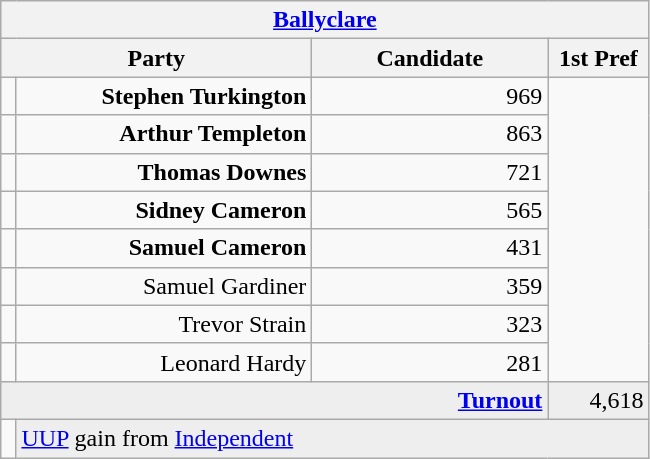<table class="wikitable">
<tr>
<th colspan="4" align="center"><a href='#'>Ballyclare</a></th>
</tr>
<tr>
<th colspan="2" align="center" width=200>Party</th>
<th width=150>Candidate</th>
<th width=60>1st Pref</th>
</tr>
<tr>
<td></td>
<td align="right"><strong>Stephen Turkington</strong></td>
<td align="right">969</td>
</tr>
<tr>
<td></td>
<td align="right"><strong>Arthur Templeton</strong></td>
<td align="right">863</td>
</tr>
<tr>
<td></td>
<td align="right"><strong>Thomas Downes</strong></td>
<td align="right">721</td>
</tr>
<tr>
<td></td>
<td align="right"><strong>Sidney Cameron</strong></td>
<td align="right">565</td>
</tr>
<tr>
<td></td>
<td align="right"><strong>Samuel Cameron</strong></td>
<td align="right">431</td>
</tr>
<tr>
<td></td>
<td align="right">Samuel Gardiner</td>
<td align="right">359</td>
</tr>
<tr>
<td></td>
<td align="right">Trevor Strain</td>
<td align="right">323</td>
</tr>
<tr>
<td></td>
<td align="right">Leonard Hardy</td>
<td align="right">281</td>
</tr>
<tr bgcolor="EEEEEE">
<td colspan=3 align="right"><strong><a href='#'>Turnout</a></strong></td>
<td align="right">4,618</td>
</tr>
<tr>
<td bgcolor=></td>
<td colspan=3 bgcolor="EEEEEE"><a href='#'>UUP</a> gain from <a href='#'>Independent</a></td>
</tr>
</table>
